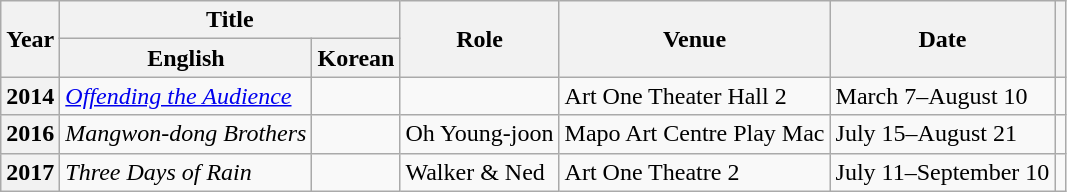<table class="wikitable plainrowheaders sortable">
<tr>
<th rowspan="2">Year</th>
<th colspan="2">Title</th>
<th rowspan="2">Role</th>
<th rowspan="2" class="unsortable">Venue</th>
<th rowspan="2">Date</th>
<th rowspan="2" class="unsortable"></th>
</tr>
<tr>
<th>English</th>
<th>Korean</th>
</tr>
<tr>
<th scope="row">2014</th>
<td><em><a href='#'>Offending the Audience</a></em></td>
<td></td>
<td></td>
<td>Art One Theater Hall 2</td>
<td>March 7–August 10</td>
<td></td>
</tr>
<tr>
<th scope="row">2016</th>
<td><em>Mangwon-dong Brothers</em></td>
<td></td>
<td>Oh Young-joon</td>
<td>Mapo Art Centre Play Mac</td>
<td>July 15–August 21</td>
<td style="text-align:center"></td>
</tr>
<tr>
<th scope="row">2017</th>
<td><em>Three Days of Rain</em></td>
<td></td>
<td>Walker & Ned</td>
<td>Art One Theatre 2</td>
<td>July 11–September 10</td>
<td style="text-align:center"></td>
</tr>
</table>
